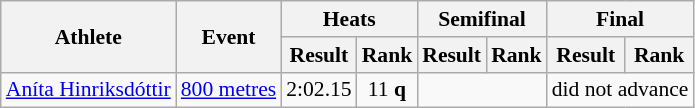<table class="wikitable" border="1" style="font-size:90%">
<tr>
<th rowspan="2">Athlete</th>
<th rowspan="2">Event</th>
<th colspan="2">Heats</th>
<th colspan="2">Semifinal</th>
<th colspan="2">Final</th>
</tr>
<tr>
<th>Result</th>
<th>Rank</th>
<th>Result</th>
<th>Rank</th>
<th>Result</th>
<th>Rank</th>
</tr>
<tr>
<td><a href='#'>Aníta Hinriksdóttir</a></td>
<td><a href='#'>800 metres</a></td>
<td align=center>2:02.15</td>
<td align=center>11 <strong>q</strong></td>
<td align=center colspan=2></td>
<td align=center colspan=2>did not advance</td>
</tr>
</table>
